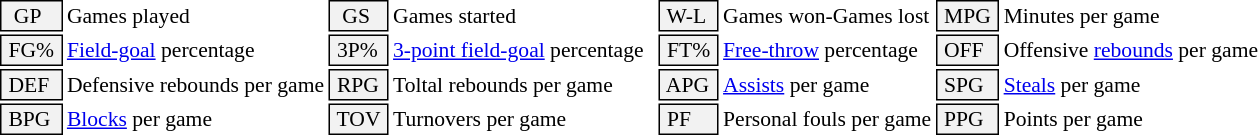<table class="toccolours" style="font-size: 90%; white-space: nowrap;">
<tr>
<td style="background:#f2f2f2; border:1px solid black;">  GP</td>
<td>Games played</td>
<td style="background:#f2f2f2; border:1px solid black;">  GS </td>
<td>Games started</td>
<td style="background:#f2f2f2; border:1px solid black;"> W-L </td>
<td>Games won-Games lost</td>
<td style="background:#f2f2f2; border:1px solid black;"> MPG </td>
<td>Minutes per game</td>
</tr>
<tr>
<td style="background:#f2f2f2; border:1px solid black;"> FG% </td>
<td style="padding-right: 8px"><a href='#'>Field-goal</a> percentage</td>
<td style="background:#f2f2f2; border:1px solid black;"> 3P% </td>
<td style="padding-right: 8px"><a href='#'>3-point field-goal</a> percentage</td>
<td style="background:#f2f2f2; border:1px solid black;"> FT% </td>
<td><a href='#'>Free-throw</a> percentage</td>
<td style="background:#f2f2f2; border:1px solid black;"> OFF </td>
<td>Offensive <a href='#'>rebounds</a> per game</td>
</tr>
<tr>
<td style="background:#f2f2f2; border:1px solid black;"> DEF </td>
<td>Defensive rebounds per game</td>
<td style="background:#f2f2f2; border:1px solid black;"> RPG </td>
<td>Toltal rebounds per game</td>
<td style="background:#f2f2f2; border:1px solid black;"> APG </td>
<td><a href='#'>Assists</a> per game</td>
<td style="background:#f2f2f2; border:1px solid black;"> SPG </td>
<td><a href='#'>Steals</a> per game</td>
</tr>
<tr>
<td style="background:#f2f2f2; border:1px solid black;"> BPG </td>
<td><a href='#'>Blocks</a> per game</td>
<td style="background:#f2f2f2; border:1px solid black;"> TOV </td>
<td>Turnovers per game</td>
<td style="background:#f2f2f2; border:1px solid black;"> PF </td>
<td>Personal fouls per game</td>
<td style="background:#f2f2f2; border:1px solid black;"> PPG </td>
<td>Points per game</td>
</tr>
</table>
